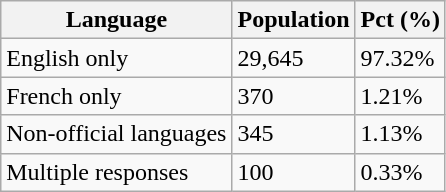<table class="wikitable">
<tr>
<th>Language</th>
<th>Population</th>
<th>Pct (%)</th>
</tr>
<tr>
<td>English only</td>
<td>29,645</td>
<td>97.32%</td>
</tr>
<tr>
<td>French only</td>
<td>370</td>
<td>1.21%</td>
</tr>
<tr>
<td>Non-official languages</td>
<td>345</td>
<td>1.13%</td>
</tr>
<tr>
<td>Multiple responses</td>
<td>100</td>
<td>0.33%</td>
</tr>
</table>
